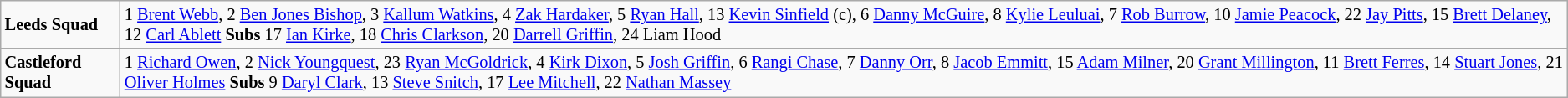<table class="wikitable" style="font-size:85%;">
<tr>
<td><strong>Leeds Squad</strong></td>
<td>1 <a href='#'>Brent Webb</a>, 2 <a href='#'>Ben Jones Bishop</a>, 3 <a href='#'>Kallum Watkins</a>, 4 <a href='#'>Zak Hardaker</a>, 5 <a href='#'>Ryan Hall</a>, 13 <a href='#'>Kevin Sinfield</a> (c), 6 <a href='#'>Danny McGuire</a>, 8 <a href='#'>Kylie Leuluai</a>, 7 <a href='#'>Rob Burrow</a>, 10 <a href='#'>Jamie Peacock</a>, 22 <a href='#'>Jay Pitts</a>, 15 <a href='#'>Brett Delaney</a>, 12 <a href='#'>Carl Ablett</a> <strong>Subs</strong> 17 <a href='#'>Ian Kirke</a>, 18 <a href='#'>Chris Clarkson</a>, 20 <a href='#'>Darrell Griffin</a>, 24 Liam Hood</td>
</tr>
<tr>
<td><strong>Castleford Squad</strong></td>
<td>1 <a href='#'>Richard Owen</a>, 2 <a href='#'>Nick Youngquest</a>, 23 <a href='#'>Ryan McGoldrick</a>, 4 <a href='#'>Kirk Dixon</a>, 5 <a href='#'>Josh Griffin</a>, 6 <a href='#'>Rangi Chase</a>, 7 <a href='#'>Danny Orr</a>, 8 <a href='#'>Jacob Emmitt</a>, 15 <a href='#'>Adam Milner</a>, 20 <a href='#'>Grant Millington</a>, 11 <a href='#'>Brett Ferres</a>, 14 <a href='#'>Stuart Jones</a>, 21 <a href='#'>Oliver Holmes</a> <strong>Subs</strong> 9 <a href='#'>Daryl Clark</a>, 13 <a href='#'>Steve Snitch</a>, 17 <a href='#'>Lee Mitchell</a>, 22 <a href='#'>Nathan Massey</a></td>
</tr>
</table>
